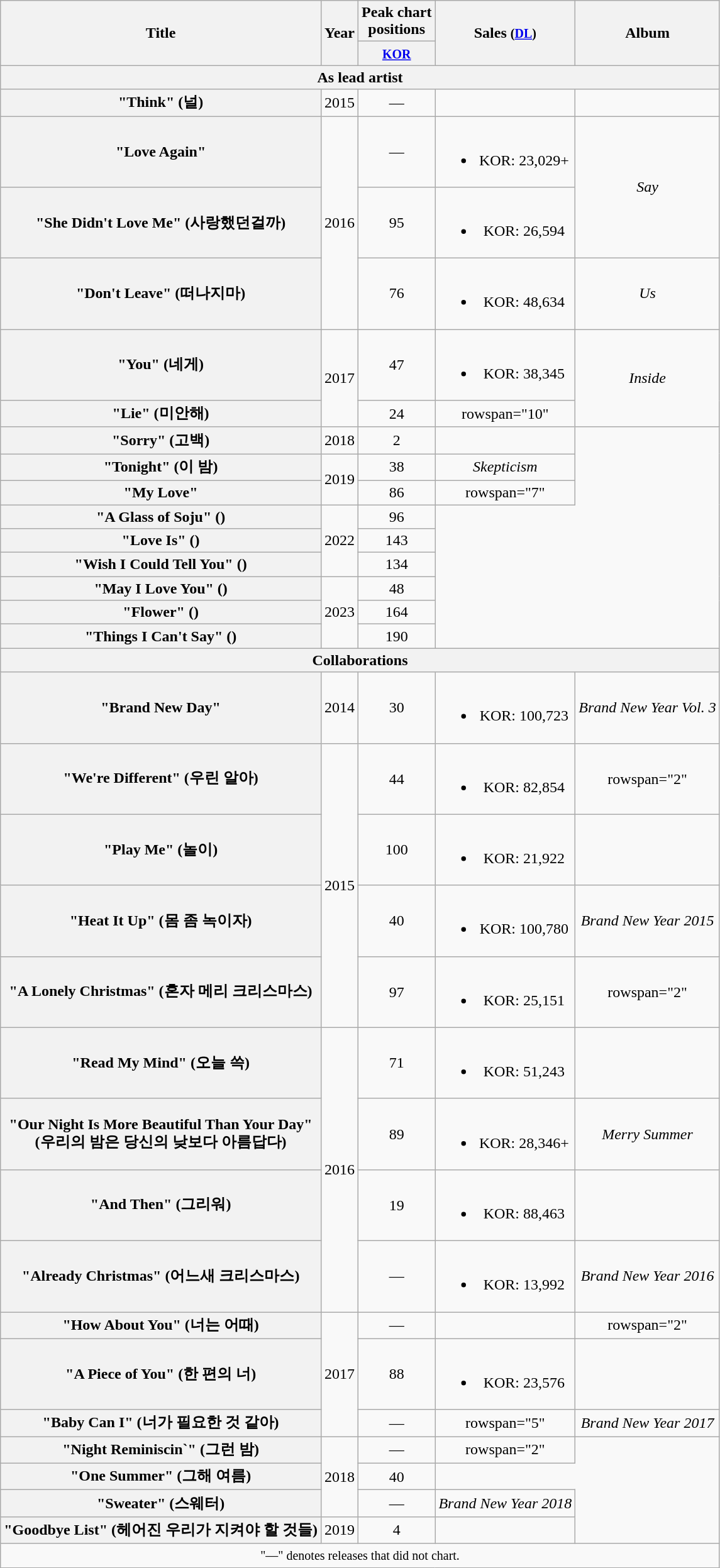<table class="wikitable plainrowheaders" style="text-align:center;">
<tr>
<th scope="col" rowspan="2">Title</th>
<th scope="col" rowspan="2">Year</th>
<th scope="col" colspan="1">Peak chart <br> positions</th>
<th scope="col" rowspan="2">Sales <small>(<a href='#'>DL</a>)</small></th>
<th scope="col" rowspan="2">Album</th>
</tr>
<tr>
<th><small><a href='#'>KOR</a></small><br></th>
</tr>
<tr>
<th scope="col" colspan="5">As lead artist</th>
</tr>
<tr>
<th scope="row">"Think" (널)</th>
<td>2015</td>
<td>—</td>
<td></td>
<td></td>
</tr>
<tr>
<th scope="row">"Love Again"<br></th>
<td rowspan="3">2016</td>
<td>—</td>
<td><br><ul><li>KOR: 23,029+</li></ul></td>
<td rowspan="2"><em>Say</em></td>
</tr>
<tr>
<th scope="row">"She Didn't Love Me" (사랑했던걸까)</th>
<td>95</td>
<td><br><ul><li>KOR: 26,594</li></ul></td>
</tr>
<tr>
<th scope="row">"Don't Leave" (떠나지마)</th>
<td>76</td>
<td><br><ul><li>KOR: 48,634</li></ul></td>
<td><em>Us</em></td>
</tr>
<tr>
<th scope="row">"You" (네게)</th>
<td rowspan="2">2017</td>
<td>47</td>
<td><br><ul><li>KOR: 38,345</li></ul></td>
<td rowspan="2"><em>Inside</em></td>
</tr>
<tr>
<th scope="row">"Lie" (미안해)</th>
<td>24</td>
<td>rowspan="10" </td>
</tr>
<tr>
<th scope="row">"Sorry" (고백)</th>
<td>2018</td>
<td>2</td>
<td></td>
</tr>
<tr>
<th scope="row">"Tonight" (이 밤)</th>
<td rowspan="2">2019</td>
<td>38</td>
<td><em>Skepticism</em></td>
</tr>
<tr>
<th scope="row">"My Love"</th>
<td>86</td>
<td>rowspan="7" </td>
</tr>
<tr>
<th scope="row">"A Glass of Soju" ()</th>
<td rowspan="3">2022</td>
<td>96</td>
</tr>
<tr>
<th scope="row">"Love Is" ()<br></th>
<td>143</td>
</tr>
<tr>
<th scope="row">"Wish I Could Tell You" ()</th>
<td>134</td>
</tr>
<tr>
<th scope="row">"May I Love You" ()</th>
<td rowspan="3">2023</td>
<td>48</td>
</tr>
<tr>
<th scope="row">"Flower" ()</th>
<td>164</td>
</tr>
<tr>
<th scope="row">"Things I Can't Say" ()</th>
<td>190</td>
</tr>
<tr>
<th scope="col" colspan="5">Collaborations</th>
</tr>
<tr>
<th scope="row">"Brand New Day"<br></th>
<td>2014</td>
<td>30</td>
<td><br><ul><li>KOR: 100,723</li></ul></td>
<td><em>Brand New Year Vol. 3</em></td>
</tr>
<tr>
<th scope="row">"We're Different" (우린 알아)<br></th>
<td rowspan="4">2015</td>
<td>44</td>
<td><br><ul><li>KOR: 82,854</li></ul></td>
<td>rowspan="2" </td>
</tr>
<tr>
<th scope="row">"Play Me" (놀이)<br></th>
<td>100</td>
<td><br><ul><li>KOR: 21,922</li></ul></td>
</tr>
<tr>
<th scope="row">"Heat It Up" (몸 좀 녹이자)<br></th>
<td>40</td>
<td><br><ul><li>KOR: 100,780</li></ul></td>
<td><em>Brand New Year 2015</em></td>
</tr>
<tr>
<th scope="row">"A Lonely Christmas" (혼자 메리 크리스마스)<br></th>
<td>97</td>
<td><br><ul><li>KOR: 25,151</li></ul></td>
<td>rowspan="2" </td>
</tr>
<tr>
<th scope="row">"Read My Mind" (오늘 쓱)<br></th>
<td rowspan="4">2016</td>
<td>71</td>
<td><br><ul><li>KOR: 51,243</li></ul></td>
</tr>
<tr>
<th scope="row">"Our Night Is More Beautiful Than Your Day"<br>(우리의 밤은 당신의 낮보다 아름답다)<br></th>
<td>89</td>
<td><br><ul><li>KOR: 28,346+</li></ul></td>
<td><em>Merry Summer</em></td>
</tr>
<tr>
<th scope="row">"And Then" (그리워)<br></th>
<td>19</td>
<td><br><ul><li>KOR: 88,463</li></ul></td>
<td></td>
</tr>
<tr>
<th scope="row">"Already Christmas" (어느새 크리스마스)<br></th>
<td>—</td>
<td><br><ul><li>KOR: 13,992</li></ul></td>
<td><em>Brand New Year 2016</em></td>
</tr>
<tr>
<th scope="row">"How About You" (너는 어때)<br></th>
<td rowspan="3">2017</td>
<td>—</td>
<td></td>
<td>rowspan="2" </td>
</tr>
<tr>
<th scope="row">"A Piece of You" (한 편의 너)<br></th>
<td>88</td>
<td><br><ul><li>KOR: 23,576</li></ul></td>
</tr>
<tr>
<th scope="row">"Baby Can I" (너가 필요한 것 같아)<br></th>
<td>—</td>
<td>rowspan="5" </td>
<td><em>Brand New Year 2017</em></td>
</tr>
<tr>
<th scope="row">"Night Reminiscin`" (그런 밤)<br></th>
<td rowspan="3">2018</td>
<td>—</td>
<td>rowspan="2" </td>
</tr>
<tr>
<th scope="row">"One Summer" (그해 여름)<br></th>
<td>40</td>
</tr>
<tr>
<th scope="row">"Sweater" (스웨터)<br></th>
<td>—</td>
<td><em>Brand New Year 2018</em></td>
</tr>
<tr>
<th scope="row">"Goodbye List" (헤어진 우리가 지켜야 할 것들)<br></th>
<td>2019</td>
<td>4</td>
<td></td>
</tr>
<tr>
<td colspan="5" align="center"><small>"—" denotes releases that did not chart.</small></td>
</tr>
</table>
